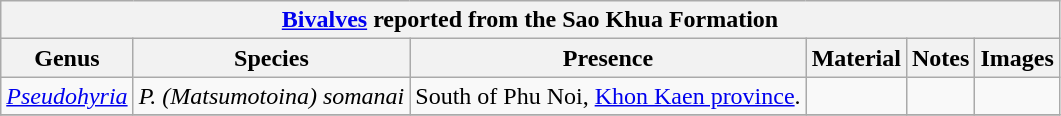<table class="wikitable" align="center">
<tr>
<th colspan="6" align="center"><strong><a href='#'>Bivalves</a> reported from the Sao Khua Formation</strong></th>
</tr>
<tr>
<th>Genus</th>
<th>Species</th>
<th>Presence</th>
<th><strong>Material</strong></th>
<th>Notes</th>
<th>Images</th>
</tr>
<tr>
<td><em><a href='#'>Pseudohyria</a></em></td>
<td><em>P. (Matsumotoina) somanai</em></td>
<td>South of Phu Noi, <a href='#'>Khon Kaen province</a>.</td>
<td></td>
<td></td>
<td></td>
</tr>
<tr>
</tr>
</table>
